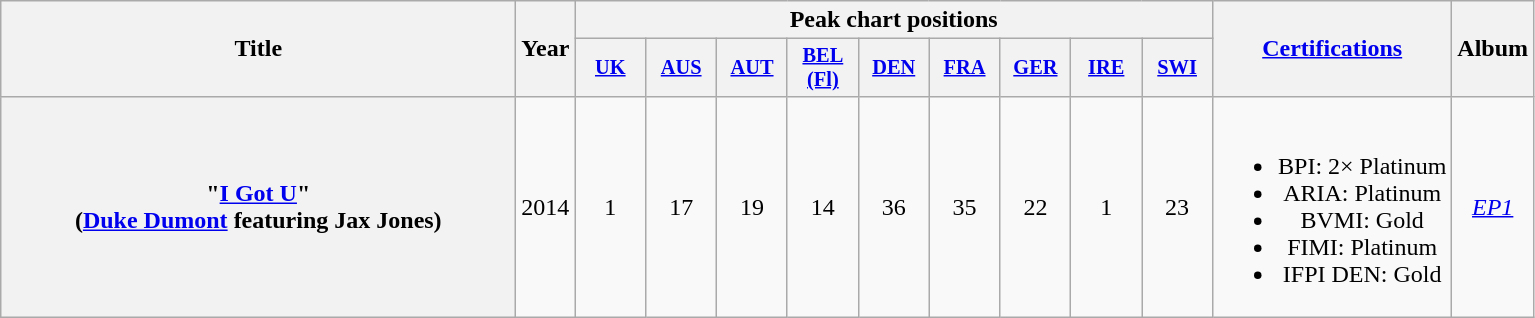<table class="wikitable plainrowheaders" style="text-align:center;">
<tr>
<th scope="col" rowspan="2" style="width:21em;">Title</th>
<th scope="col" rowspan="2" style="width:1em;">Year</th>
<th colspan="9" scope="col">Peak chart positions</th>
<th scope="col" rowspan="2"><a href='#'>Certifications</a></th>
<th scope="col" rowspan="2">Album</th>
</tr>
<tr>
<th scope="col" style="width:3em;font-size:85%;"><a href='#'>UK</a><br></th>
<th scope="col" style="width:3em;font-size:85%;"><a href='#'>AUS</a><br></th>
<th scope="col" style="width:3em;font-size:85%;"><a href='#'>AUT</a><br></th>
<th scope="col" style="width:3em;font-size:85%;"><a href='#'>BEL (Fl)</a><br></th>
<th scope="col" style="width:3em;font-size:85%;"><a href='#'>DEN</a><br></th>
<th scope="col" style="width:3em;font-size:85%;"><a href='#'>FRA</a><br></th>
<th scope="col" style="width:3em;font-size:85%;"><a href='#'>GER</a><br></th>
<th scope="col" style="width:3em;font-size:85%;"><a href='#'>IRE</a><br></th>
<th scope="col" style="width:3em;font-size:85%;"><a href='#'>SWI</a><br></th>
</tr>
<tr>
<th scope="row">"<a href='#'>I Got U</a>"<br><span>(<a href='#'>Duke Dumont</a> featuring Jax Jones)</span></th>
<td>2014</td>
<td>1</td>
<td>17</td>
<td>19</td>
<td>14</td>
<td>36</td>
<td>35</td>
<td>22</td>
<td>1</td>
<td>23</td>
<td><br><ul><li>BPI: 2× Platinum</li><li>ARIA: Platinum</li><li>BVMI: Gold</li><li>FIMI: Platinum</li><li>IFPI DEN: Gold</li></ul></td>
<td><em><a href='#'>EP1</a></em></td>
</tr>
</table>
